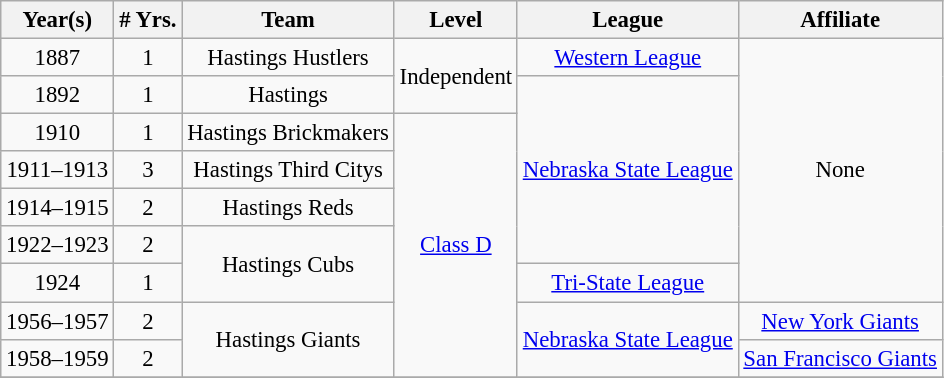<table class="wikitable" style="text-align:center; font-size: 95%;">
<tr>
<th>Year(s)</th>
<th># Yrs.</th>
<th>Team</th>
<th>Level</th>
<th>League</th>
<th>Affiliate</th>
</tr>
<tr>
<td>1887</td>
<td>1</td>
<td>Hastings Hustlers</td>
<td rowspan=2>Independent</td>
<td><a href='#'>Western League</a></td>
<td rowspan=7>None</td>
</tr>
<tr>
<td>1892</td>
<td>1</td>
<td>Hastings</td>
<td rowspan=5><a href='#'>Nebraska State League</a></td>
</tr>
<tr>
<td>1910</td>
<td>1</td>
<td>Hastings Brickmakers</td>
<td rowspan=7><a href='#'>Class D</a></td>
</tr>
<tr>
<td>1911–1913</td>
<td>3</td>
<td>Hastings Third Citys</td>
</tr>
<tr>
<td>1914–1915</td>
<td>2</td>
<td>Hastings Reds</td>
</tr>
<tr>
<td>1922–1923</td>
<td>2</td>
<td rowspan=2>Hastings Cubs</td>
</tr>
<tr>
<td>1924</td>
<td>1</td>
<td><a href='#'>Tri-State League</a></td>
</tr>
<tr>
<td>1956–1957</td>
<td>2</td>
<td rowspan=2>Hastings Giants</td>
<td rowspan=2><a href='#'>Nebraska State League</a></td>
<td><a href='#'>New York Giants</a></td>
</tr>
<tr>
<td>1958–1959</td>
<td>2</td>
<td><a href='#'>San Francisco Giants</a></td>
</tr>
<tr>
</tr>
</table>
